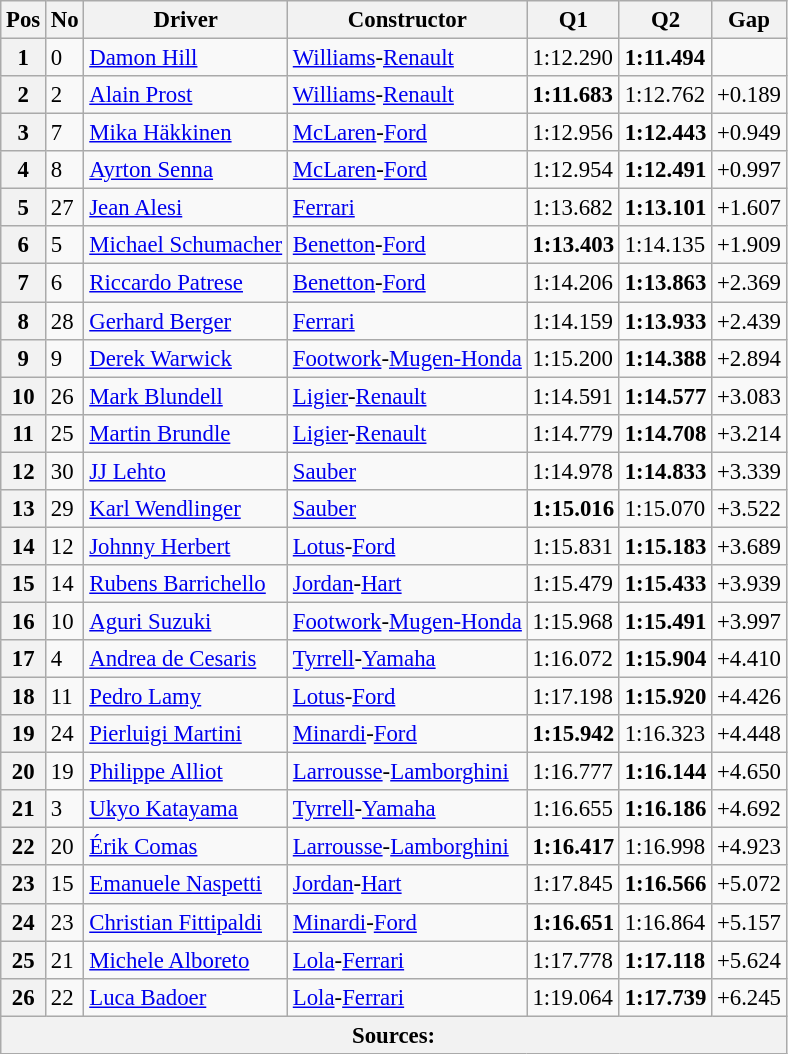<table class="wikitable sortable" style="font-size: 95%">
<tr>
<th>Pos</th>
<th>No</th>
<th>Driver</th>
<th>Constructor</th>
<th>Q1</th>
<th>Q2</th>
<th>Gap</th>
</tr>
<tr>
<th>1</th>
<td>0</td>
<td data-sort-value="hil"> <a href='#'>Damon Hill</a></td>
<td><a href='#'>Williams</a>-<a href='#'>Renault</a></td>
<td>1:12.290</td>
<td><strong>1:11.494</strong></td>
<td></td>
</tr>
<tr>
<th>2</th>
<td>2</td>
<td data-sort-value="pro"> <a href='#'>Alain Prost</a></td>
<td><a href='#'>Williams</a>-<a href='#'>Renault</a></td>
<td><strong>1:11.683</strong></td>
<td>1:12.762</td>
<td>+0.189</td>
</tr>
<tr>
<th>3</th>
<td>7</td>
<td data-sort-value="hak"> <a href='#'>Mika Häkkinen</a></td>
<td><a href='#'>McLaren</a>-<a href='#'>Ford</a></td>
<td>1:12.956</td>
<td><strong>1:12.443</strong></td>
<td>+0.949</td>
</tr>
<tr>
<th>4</th>
<td>8</td>
<td data-sort-value="sen"> <a href='#'>Ayrton Senna</a></td>
<td><a href='#'>McLaren</a>-<a href='#'>Ford</a></td>
<td>1:12.954</td>
<td><strong>1:12.491</strong></td>
<td>+0.997</td>
</tr>
<tr>
<th>5</th>
<td>27</td>
<td data-sort-value="ale"> <a href='#'>Jean Alesi</a></td>
<td><a href='#'>Ferrari</a></td>
<td>1:13.682</td>
<td><strong>1:13.101</strong></td>
<td>+1.607</td>
</tr>
<tr>
<th>6</th>
<td>5</td>
<td data-sort-value="sch"> <a href='#'>Michael Schumacher</a></td>
<td><a href='#'>Benetton</a>-<a href='#'>Ford</a></td>
<td><strong>1:13.403</strong></td>
<td>1:14.135</td>
<td>+1.909</td>
</tr>
<tr>
<th>7</th>
<td>6</td>
<td data-sort-value="pat"> <a href='#'>Riccardo Patrese</a></td>
<td><a href='#'>Benetton</a>-<a href='#'>Ford</a></td>
<td>1:14.206</td>
<td><strong>1:13.863</strong></td>
<td>+2.369</td>
</tr>
<tr>
<th>8</th>
<td>28</td>
<td data-sort-value="ber"> <a href='#'>Gerhard Berger</a></td>
<td><a href='#'>Ferrari</a></td>
<td>1:14.159</td>
<td><strong>1:13.933</strong></td>
<td>+2.439</td>
</tr>
<tr>
<th>9</th>
<td>9</td>
<td data-sort-value="war"> <a href='#'>Derek Warwick</a></td>
<td><a href='#'>Footwork</a>-<a href='#'>Mugen-Honda</a></td>
<td>1:15.200</td>
<td><strong>1:14.388</strong></td>
<td>+2.894</td>
</tr>
<tr>
<th>10</th>
<td>26</td>
<td data-sort-value="blu"> <a href='#'>Mark Blundell</a></td>
<td><a href='#'>Ligier</a>-<a href='#'>Renault</a></td>
<td>1:14.591</td>
<td><strong>1:14.577</strong></td>
<td>+3.083</td>
</tr>
<tr>
<th>11</th>
<td>25</td>
<td data-sort-value="bru"> <a href='#'>Martin Brundle</a></td>
<td><a href='#'>Ligier</a>-<a href='#'>Renault</a></td>
<td>1:14.779</td>
<td><strong>1:14.708</strong></td>
<td>+3.214</td>
</tr>
<tr>
<th>12</th>
<td>30</td>
<td data-sort-value="leh"> <a href='#'>JJ Lehto</a></td>
<td><a href='#'>Sauber</a></td>
<td>1:14.978</td>
<td><strong>1:14.833</strong></td>
<td>+3.339</td>
</tr>
<tr>
<th>13</th>
<td>29</td>
<td data-sort-value="wen"> <a href='#'>Karl Wendlinger</a></td>
<td><a href='#'>Sauber</a></td>
<td><strong>1:15.016</strong></td>
<td>1:15.070</td>
<td>+3.522</td>
</tr>
<tr>
<th>14</th>
<td>12</td>
<td data-sort-value="her"> <a href='#'>Johnny Herbert</a></td>
<td><a href='#'>Lotus</a>-<a href='#'>Ford</a></td>
<td>1:15.831</td>
<td><strong>1:15.183</strong></td>
<td>+3.689</td>
</tr>
<tr>
<th>15</th>
<td>14</td>
<td data-sort-value="bar"> <a href='#'>Rubens Barrichello</a></td>
<td><a href='#'>Jordan</a>-<a href='#'>Hart</a></td>
<td>1:15.479</td>
<td><strong>1:15.433</strong></td>
<td>+3.939</td>
</tr>
<tr>
<th>16</th>
<td>10</td>
<td data-sort-value="suz"> <a href='#'>Aguri Suzuki</a></td>
<td><a href='#'>Footwork</a>-<a href='#'>Mugen-Honda</a></td>
<td>1:15.968</td>
<td><strong>1:15.491</strong></td>
<td>+3.997</td>
</tr>
<tr>
<th>17</th>
<td>4</td>
<td data-sort-value="ces"> <a href='#'>Andrea de Cesaris</a></td>
<td><a href='#'>Tyrrell</a>-<a href='#'>Yamaha</a></td>
<td>1:16.072</td>
<td><strong>1:15.904</strong></td>
<td>+4.410</td>
</tr>
<tr>
<th>18</th>
<td>11</td>
<td data-sort-value="lam"> <a href='#'>Pedro Lamy</a></td>
<td><a href='#'>Lotus</a>-<a href='#'>Ford</a></td>
<td>1:17.198</td>
<td><strong>1:15.920</strong></td>
<td>+4.426</td>
</tr>
<tr>
<th>19</th>
<td>24</td>
<td data-sort-value="mar"> <a href='#'>Pierluigi Martini</a></td>
<td><a href='#'>Minardi</a>-<a href='#'>Ford</a></td>
<td><strong>1:15.942</strong></td>
<td>1:16.323</td>
<td>+4.448</td>
</tr>
<tr>
<th>20</th>
<td>19</td>
<td data-sort-value="all"> <a href='#'>Philippe Alliot</a></td>
<td><a href='#'>Larrousse</a>-<a href='#'>Lamborghini</a></td>
<td>1:16.777</td>
<td><strong>1:16.144</strong></td>
<td>+4.650</td>
</tr>
<tr>
<th>21</th>
<td>3</td>
<td data-sort-value="kat"> <a href='#'>Ukyo Katayama</a></td>
<td><a href='#'>Tyrrell</a>-<a href='#'>Yamaha</a></td>
<td>1:16.655</td>
<td><strong>1:16.186</strong></td>
<td>+4.692</td>
</tr>
<tr>
<th>22</th>
<td>20</td>
<td data-sort-value="com"> <a href='#'>Érik Comas</a></td>
<td><a href='#'>Larrousse</a>-<a href='#'>Lamborghini</a></td>
<td><strong>1:16.417</strong></td>
<td>1:16.998</td>
<td>+4.923</td>
</tr>
<tr>
<th>23</th>
<td>15</td>
<td data-sort-value="nas"> <a href='#'>Emanuele Naspetti</a></td>
<td><a href='#'>Jordan</a>-<a href='#'>Hart</a></td>
<td>1:17.845</td>
<td><strong>1:16.566</strong></td>
<td>+5.072</td>
</tr>
<tr>
<th>24</th>
<td>23</td>
<td data-sort-value="fit"> <a href='#'>Christian Fittipaldi</a></td>
<td><a href='#'>Minardi</a>-<a href='#'>Ford</a></td>
<td><strong>1:16.651</strong></td>
<td>1:16.864</td>
<td>+5.157</td>
</tr>
<tr>
<th>25</th>
<td>21</td>
<td data-sort-value="alb"> <a href='#'>Michele Alboreto</a></td>
<td><a href='#'>Lola</a>-<a href='#'>Ferrari</a></td>
<td>1:17.778</td>
<td><strong>1:17.118</strong></td>
<td>+5.624</td>
</tr>
<tr>
<th>26</th>
<td>22</td>
<td data-sort-value="bad"> <a href='#'>Luca Badoer</a></td>
<td><a href='#'>Lola</a>-<a href='#'>Ferrari</a></td>
<td>1:19.064</td>
<td><strong>1:17.739</strong></td>
<td>+6.245</td>
</tr>
<tr>
<th colspan="7">Sources:</th>
</tr>
</table>
